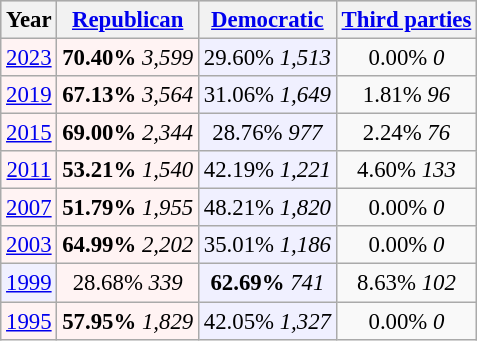<table class="wikitable" style="font-size:95%;">
<tr bgcolor=lightgrey>
<th>Year</th>
<th><a href='#'>Republican</a></th>
<th><a href='#'>Democratic</a></th>
<th><a href='#'>Third parties</a></th>
</tr>
<tr>
<td align="center" bgcolor="#fff3f3"><a href='#'>2023</a></td>
<td align="center" bgcolor="#fff3f3"><strong>70.40%</strong> <em>3,599</em></td>
<td align="center" bgcolor="#f0f0ff">29.60% <em>1,513</em></td>
<td align="center">0.00% <em>0</em></td>
</tr>
<tr>
<td align="center" bgcolor="#fff3f3"><a href='#'>2019</a></td>
<td align="center" bgcolor="#fff3f3"><strong>67.13%</strong> <em>3,564</em></td>
<td align="center" bgcolor="#f0f0ff">31.06% <em>1,649</em></td>
<td align="center">1.81% <em>96</em></td>
</tr>
<tr>
<td align="center" bgcolor="#fff3f3"><a href='#'>2015</a></td>
<td align="center" bgcolor="#fff3f3"><strong>69.00%</strong> <em>2,344</em></td>
<td align="center" bgcolor="#f0f0ff">28.76% <em>977</em></td>
<td align="center">2.24% <em>76</em></td>
</tr>
<tr>
<td align="center" bgcolor="#fff3f3"><a href='#'>2011</a></td>
<td align="center" bgcolor="#fff3f3"><strong>53.21%</strong> <em>1,540</em></td>
<td align="center" bgcolor="#f0f0ff">42.19% <em>1,221</em></td>
<td align="center">4.60% <em>133</em></td>
</tr>
<tr>
<td align="center" bgcolor="#fff3f3"><a href='#'>2007</a></td>
<td align="center" bgcolor="#fff3f3"><strong>51.79%</strong> <em>1,955</em></td>
<td align="center" bgcolor="#f0f0ff">48.21% <em>1,820</em></td>
<td align="center">0.00% <em>0</em></td>
</tr>
<tr>
<td align="center" bgcolor="#fff3f3"><a href='#'>2003</a></td>
<td align="center" bgcolor="#fff3f3"><strong>64.99%</strong> <em>2,202</em></td>
<td align="center" bgcolor="#f0f0ff">35.01% <em>1,186</em></td>
<td align="center">0.00% <em>0</em></td>
</tr>
<tr>
<td align="center" bgcolor="#f0f0ff"><a href='#'>1999</a></td>
<td align="center" bgcolor="#fff3f3">28.68% <em>339</em></td>
<td align="center" bgcolor="#f0f0ff"><strong>62.69%</strong> <em>741</em></td>
<td align="center">8.63% <em>102</em></td>
</tr>
<tr>
<td align="center" bgcolor="#fff3f3"><a href='#'>1995</a></td>
<td align="center" bgcolor="#fff3f3"><strong>57.95%</strong> <em>1,829</em></td>
<td align="center" bgcolor="#f0f0ff">42.05% <em>1,327</em></td>
<td align="center">0.00% <em>0</em></td>
</tr>
</table>
